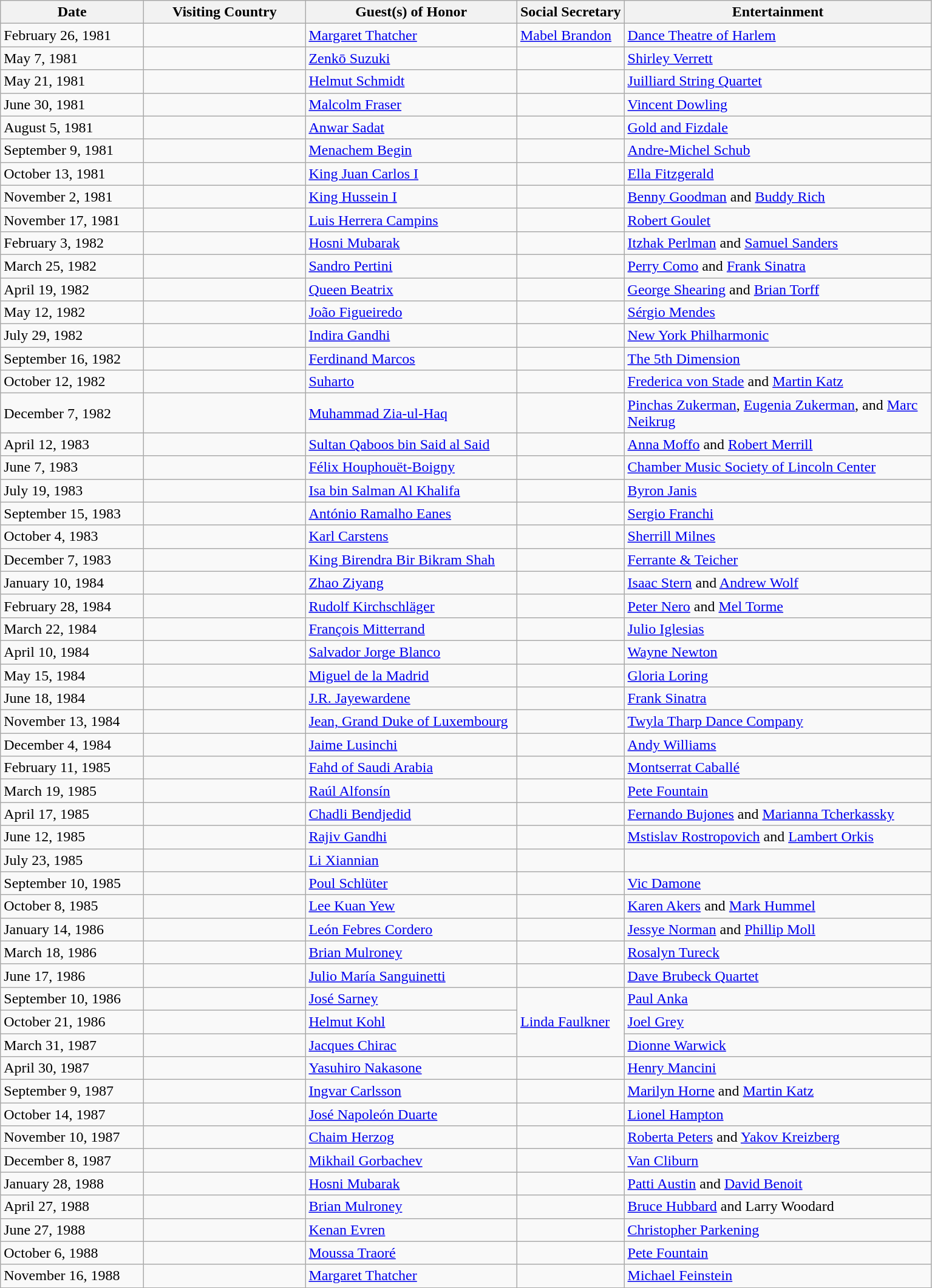<table class="wikitable">
<tr>
<th scope="col" style="width:150px;">Date</th>
<th scope="col" style="width:170px;">Visiting Country</th>
<th scope="col" style="width:225px;">Guest(s) of Honor</th>
<th>Social Secretary</th>
<th scope="col" style="width:330px;">Entertainment</th>
</tr>
<tr>
<td>February 26, 1981</td>
<td></td>
<td><a href='#'>Margaret Thatcher</a></td>
<td><a href='#'>Mabel Brandon</a></td>
<td><a href='#'>Dance Theatre of Harlem</a></td>
</tr>
<tr>
<td>May 7, 1981</td>
<td></td>
<td><a href='#'>Zenkō Suzuki</a></td>
<td></td>
<td><a href='#'>Shirley Verrett</a></td>
</tr>
<tr>
<td>May 21, 1981</td>
<td></td>
<td><a href='#'>Helmut Schmidt</a></td>
<td></td>
<td><a href='#'>Juilliard String Quartet</a></td>
</tr>
<tr>
<td>June 30, 1981</td>
<td></td>
<td><a href='#'>Malcolm Fraser</a></td>
<td></td>
<td><a href='#'>Vincent Dowling</a></td>
</tr>
<tr>
<td>August 5, 1981</td>
<td></td>
<td><a href='#'>Anwar Sadat</a></td>
<td></td>
<td><a href='#'>Gold and Fizdale</a></td>
</tr>
<tr>
<td>September 9, 1981</td>
<td></td>
<td><a href='#'>Menachem Begin</a></td>
<td></td>
<td><a href='#'>Andre-Michel Schub</a></td>
</tr>
<tr>
<td>October 13, 1981</td>
<td></td>
<td><a href='#'>King Juan Carlos I</a></td>
<td></td>
<td><a href='#'>Ella Fitzgerald</a></td>
</tr>
<tr>
<td>November 2, 1981</td>
<td></td>
<td><a href='#'>King Hussein I</a></td>
<td></td>
<td><a href='#'>Benny Goodman</a> and <a href='#'>Buddy Rich</a></td>
</tr>
<tr>
<td>November 17, 1981</td>
<td></td>
<td><a href='#'>Luis Herrera Campins</a></td>
<td></td>
<td><a href='#'>Robert Goulet</a></td>
</tr>
<tr>
<td>February 3, 1982</td>
<td></td>
<td><a href='#'>Hosni Mubarak</a></td>
<td></td>
<td><a href='#'>Itzhak Perlman</a> and <a href='#'>Samuel Sanders</a></td>
</tr>
<tr>
<td>March 25, 1982</td>
<td></td>
<td><a href='#'>Sandro Pertini</a></td>
<td></td>
<td><a href='#'>Perry Como</a> and <a href='#'>Frank Sinatra</a></td>
</tr>
<tr>
<td>April 19, 1982</td>
<td></td>
<td><a href='#'>Queen Beatrix</a></td>
<td></td>
<td><a href='#'>George Shearing</a> and <a href='#'>Brian Torff</a></td>
</tr>
<tr>
<td>May 12, 1982</td>
<td></td>
<td><a href='#'>João Figueiredo</a></td>
<td></td>
<td><a href='#'>Sérgio Mendes</a></td>
</tr>
<tr>
<td>July 29, 1982</td>
<td></td>
<td><a href='#'>Indira Gandhi</a></td>
<td></td>
<td><a href='#'>New York Philharmonic</a></td>
</tr>
<tr>
<td>September 16, 1982</td>
<td></td>
<td><a href='#'>Ferdinand Marcos</a></td>
<td></td>
<td><a href='#'>The 5th Dimension</a></td>
</tr>
<tr>
<td>October 12, 1982</td>
<td></td>
<td><a href='#'>Suharto</a></td>
<td></td>
<td><a href='#'>Frederica von Stade</a> and <a href='#'>Martin Katz</a></td>
</tr>
<tr>
<td>December 7, 1982</td>
<td></td>
<td><a href='#'>Muhammad Zia-ul-Haq</a></td>
<td></td>
<td><a href='#'>Pinchas Zukerman</a>, <a href='#'>Eugenia Zukerman</a>, and <a href='#'>Marc Neikrug</a></td>
</tr>
<tr>
<td>April 12, 1983</td>
<td></td>
<td><a href='#'>Sultan Qaboos bin Said al Said</a></td>
<td></td>
<td><a href='#'>Anna Moffo</a> and <a href='#'>Robert Merrill</a></td>
</tr>
<tr>
<td>June 7, 1983</td>
<td></td>
<td><a href='#'>Félix Houphouët-Boigny</a></td>
<td></td>
<td><a href='#'>Chamber Music Society of Lincoln Center</a></td>
</tr>
<tr>
<td>July 19, 1983</td>
<td></td>
<td><a href='#'>Isa bin Salman Al Khalifa</a></td>
<td></td>
<td><a href='#'>Byron Janis</a></td>
</tr>
<tr>
<td>September 15, 1983</td>
<td></td>
<td><a href='#'>António Ramalho Eanes</a></td>
<td></td>
<td><a href='#'>Sergio Franchi</a></td>
</tr>
<tr>
<td>October 4, 1983</td>
<td></td>
<td><a href='#'>Karl Carstens</a></td>
<td></td>
<td><a href='#'>Sherrill Milnes</a></td>
</tr>
<tr>
<td>December 7, 1983</td>
<td></td>
<td><a href='#'>King Birendra Bir Bikram Shah</a></td>
<td></td>
<td><a href='#'>Ferrante & Teicher</a></td>
</tr>
<tr>
<td>January 10, 1984</td>
<td></td>
<td><a href='#'>Zhao Ziyang</a></td>
<td></td>
<td><a href='#'>Isaac Stern</a> and <a href='#'>Andrew Wolf</a></td>
</tr>
<tr>
<td>February 28, 1984</td>
<td></td>
<td><a href='#'>Rudolf Kirchschläger</a></td>
<td></td>
<td><a href='#'>Peter Nero</a> and <a href='#'>Mel Torme</a></td>
</tr>
<tr>
<td>March 22, 1984</td>
<td></td>
<td><a href='#'>François Mitterrand</a></td>
<td></td>
<td><a href='#'>Julio Iglesias</a></td>
</tr>
<tr>
<td>April 10, 1984</td>
<td></td>
<td><a href='#'>Salvador Jorge Blanco</a></td>
<td></td>
<td><a href='#'>Wayne Newton</a></td>
</tr>
<tr>
<td>May 15, 1984</td>
<td></td>
<td><a href='#'>Miguel de la Madrid</a></td>
<td></td>
<td><a href='#'>Gloria Loring</a></td>
</tr>
<tr>
<td>June 18, 1984</td>
<td></td>
<td><a href='#'>J.R. Jayewardene</a></td>
<td></td>
<td><a href='#'>Frank Sinatra</a></td>
</tr>
<tr>
<td>November 13, 1984</td>
<td></td>
<td><a href='#'>Jean, Grand Duke of Luxembourg</a></td>
<td></td>
<td><a href='#'>Twyla Tharp Dance Company</a></td>
</tr>
<tr>
<td>December 4, 1984</td>
<td></td>
<td><a href='#'>Jaime Lusinchi</a></td>
<td></td>
<td><a href='#'>Andy Williams</a></td>
</tr>
<tr>
<td>February 11, 1985</td>
<td></td>
<td><a href='#'>Fahd of Saudi Arabia</a></td>
<td></td>
<td><a href='#'>Montserrat Caballé</a></td>
</tr>
<tr>
<td>March 19, 1985</td>
<td></td>
<td><a href='#'>Raúl Alfonsín</a></td>
<td></td>
<td><a href='#'>Pete Fountain</a></td>
</tr>
<tr>
<td>April 17, 1985</td>
<td></td>
<td><a href='#'>Chadli Bendjedid</a></td>
<td></td>
<td><a href='#'>Fernando Bujones</a> and <a href='#'>Marianna Tcherkassky</a></td>
</tr>
<tr>
<td>June 12, 1985</td>
<td></td>
<td><a href='#'>Rajiv Gandhi</a></td>
<td></td>
<td><a href='#'>Mstislav Rostropovich</a> and <a href='#'>Lambert Orkis</a></td>
</tr>
<tr>
<td>July 23, 1985</td>
<td></td>
<td><a href='#'>Li Xiannian</a></td>
<td></td>
</tr>
<tr>
<td>September 10, 1985</td>
<td></td>
<td><a href='#'>Poul Schlüter</a></td>
<td></td>
<td><a href='#'>Vic Damone</a></td>
</tr>
<tr>
<td>October 8, 1985</td>
<td></td>
<td><a href='#'>Lee Kuan Yew</a></td>
<td></td>
<td><a href='#'>Karen Akers</a> and <a href='#'>Mark Hummel</a></td>
</tr>
<tr>
<td>January 14, 1986</td>
<td></td>
<td><a href='#'>León Febres Cordero</a></td>
<td></td>
<td><a href='#'>Jessye Norman</a> and <a href='#'>Phillip Moll</a></td>
</tr>
<tr>
<td>March 18, 1986</td>
<td></td>
<td><a href='#'>Brian Mulroney</a></td>
<td></td>
<td><a href='#'>Rosalyn Tureck</a></td>
</tr>
<tr>
<td>June 17, 1986</td>
<td></td>
<td><a href='#'>Julio María Sanguinetti</a></td>
<td></td>
<td><a href='#'>Dave Brubeck Quartet</a></td>
</tr>
<tr>
<td>September 10, 1986</td>
<td></td>
<td><a href='#'>José Sarney</a></td>
<td rowspan="3"><a href='#'>Linda Faulkner</a></td>
<td><a href='#'>Paul Anka</a></td>
</tr>
<tr>
<td>October 21, 1986</td>
<td></td>
<td><a href='#'>Helmut Kohl</a></td>
<td><a href='#'>Joel Grey</a></td>
</tr>
<tr>
<td>March 31, 1987</td>
<td></td>
<td><a href='#'>Jacques Chirac</a></td>
<td><a href='#'>Dionne Warwick</a></td>
</tr>
<tr>
<td>April 30, 1987</td>
<td></td>
<td><a href='#'>Yasuhiro Nakasone</a></td>
<td></td>
<td><a href='#'>Henry Mancini</a></td>
</tr>
<tr>
<td>September 9, 1987</td>
<td></td>
<td><a href='#'>Ingvar Carlsson</a></td>
<td></td>
<td><a href='#'>Marilyn Horne</a> and <a href='#'>Martin Katz</a></td>
</tr>
<tr>
<td>October 14, 1987</td>
<td></td>
<td><a href='#'>José Napoleón Duarte</a></td>
<td></td>
<td><a href='#'>Lionel Hampton</a></td>
</tr>
<tr>
<td>November 10, 1987</td>
<td></td>
<td><a href='#'>Chaim Herzog</a></td>
<td></td>
<td><a href='#'>Roberta Peters</a> and <a href='#'>Yakov Kreizberg</a></td>
</tr>
<tr>
<td>December 8, 1987</td>
<td></td>
<td><a href='#'>Mikhail Gorbachev</a></td>
<td></td>
<td><a href='#'>Van Cliburn</a></td>
</tr>
<tr>
<td>January 28, 1988</td>
<td></td>
<td><a href='#'>Hosni Mubarak</a></td>
<td></td>
<td><a href='#'>Patti Austin</a> and <a href='#'>David Benoit</a></td>
</tr>
<tr>
<td>April 27, 1988</td>
<td></td>
<td><a href='#'>Brian Mulroney</a></td>
<td></td>
<td><a href='#'>Bruce Hubbard</a> and Larry Woodard</td>
</tr>
<tr>
<td>June 27, 1988</td>
<td></td>
<td><a href='#'>Kenan Evren</a></td>
<td></td>
<td><a href='#'>Christopher Parkening</a></td>
</tr>
<tr>
<td>October 6, 1988</td>
<td></td>
<td><a href='#'>Moussa Traoré</a></td>
<td></td>
<td><a href='#'>Pete Fountain</a></td>
</tr>
<tr>
<td>November 16, 1988</td>
<td></td>
<td><a href='#'>Margaret Thatcher</a></td>
<td></td>
<td><a href='#'>Michael Feinstein</a></td>
</tr>
</table>
